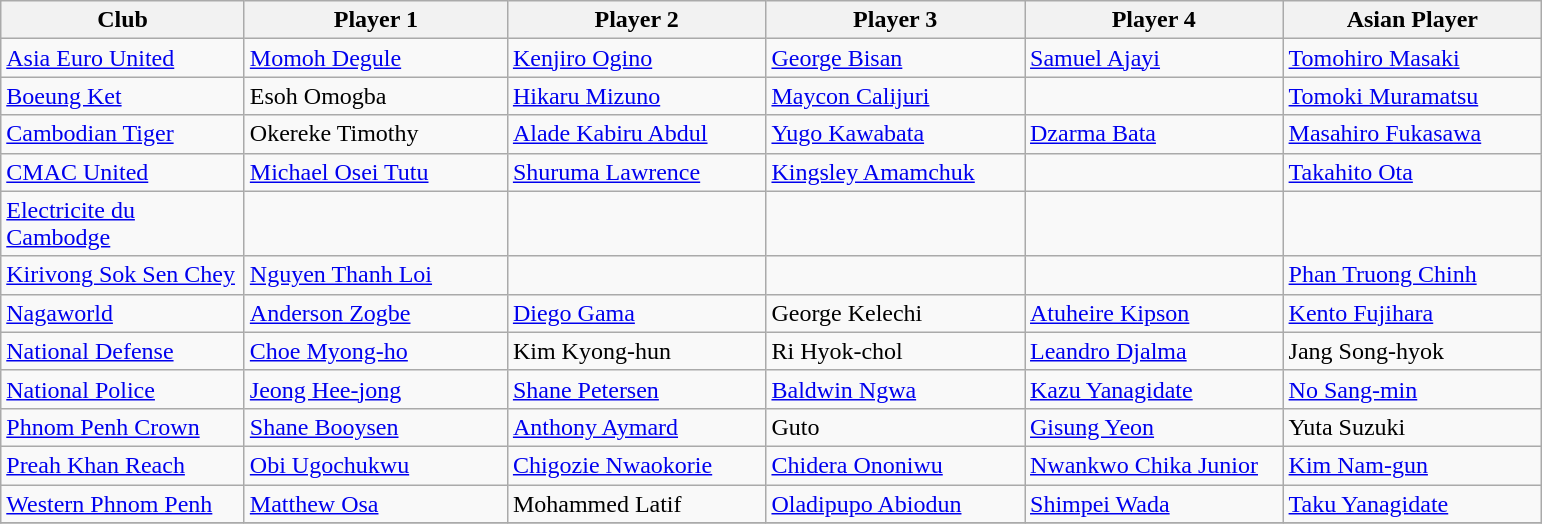<table class="sortable wikitable" border="1">
<tr>
<th width="155">Club</th>
<th width="168">Player 1</th>
<th width="165">Player 2</th>
<th width="165">Player 3</th>
<th width="165">Player 4</th>
<th width="165">Asian Player</th>
</tr>
<tr>
<td><a href='#'>Asia Euro United</a></td>
<td> <a href='#'>Momoh Degule</a></td>
<td> <a href='#'>Kenjiro Ogino</a></td>
<td> <a href='#'>George Bisan</a></td>
<td> <a href='#'>Samuel Ajayi</a></td>
<td> <a href='#'>Tomohiro Masaki</a></td>
</tr>
<tr>
<td><a href='#'>Boeung Ket</a></td>
<td> Esoh Omogba</td>
<td> <a href='#'>Hikaru Mizuno</a></td>
<td> <a href='#'>Maycon Calijuri</a></td>
<td></td>
<td> <a href='#'>Tomoki Muramatsu</a></td>
</tr>
<tr>
<td><a href='#'>Cambodian Tiger</a></td>
<td> Okereke Timothy</td>
<td> <a href='#'>Alade Kabiru Abdul</a></td>
<td> <a href='#'>Yugo Kawabata</a></td>
<td> <a href='#'>Dzarma Bata</a></td>
<td> <a href='#'>Masahiro Fukasawa</a></td>
</tr>
<tr>
<td><a href='#'>CMAC United</a></td>
<td> <a href='#'>Michael Osei Tutu</a></td>
<td> <a href='#'>Shuruma Lawrence</a></td>
<td> <a href='#'>Kingsley Amamchuk</a></td>
<td></td>
<td> <a href='#'>Takahito Ota</a></td>
</tr>
<tr>
<td><a href='#'>Electricite du Cambodge</a></td>
<td></td>
<td></td>
<td></td>
<td></td>
<td></td>
</tr>
<tr>
<td><a href='#'>Kirivong Sok Sen Chey</a></td>
<td> <a href='#'>Nguyen Thanh Loi</a></td>
<td></td>
<td></td>
<td></td>
<td> <a href='#'>Phan Truong Chinh</a></td>
</tr>
<tr>
<td><a href='#'>Nagaworld</a></td>
<td> <a href='#'>Anderson Zogbe</a></td>
<td> <a href='#'>Diego Gama</a></td>
<td> George Kelechi</td>
<td> <a href='#'>Atuheire Kipson</a></td>
<td> <a href='#'>Kento Fujihara</a></td>
</tr>
<tr>
<td><a href='#'>National Defense</a></td>
<td> <a href='#'>Choe Myong-ho</a></td>
<td> Kim Kyong-hun</td>
<td> Ri Hyok-chol</td>
<td> <a href='#'>Leandro Djalma</a></td>
<td> Jang Song-hyok</td>
</tr>
<tr>
<td><a href='#'>National Police</a></td>
<td> <a href='#'>Jeong Hee-jong</a></td>
<td> <a href='#'>Shane Petersen</a></td>
<td> <a href='#'>Baldwin Ngwa</a></td>
<td> <a href='#'>Kazu Yanagidate</a></td>
<td> <a href='#'>No Sang-min</a></td>
</tr>
<tr>
<td><a href='#'>Phnom Penh Crown</a></td>
<td> <a href='#'>Shane Booysen</a></td>
<td> <a href='#'>Anthony Aymard</a></td>
<td> Guto</td>
<td> <a href='#'>Gisung Yeon</a></td>
<td> Yuta Suzuki</td>
</tr>
<tr>
<td><a href='#'>Preah Khan Reach</a></td>
<td> <a href='#'>Obi Ugochukwu</a></td>
<td> <a href='#'>Chigozie Nwaokorie</a></td>
<td> <a href='#'>Chidera Ononiwu</a></td>
<td> <a href='#'>Nwankwo Chika Junior</a></td>
<td> <a href='#'>Kim Nam-gun</a></td>
</tr>
<tr>
<td><a href='#'>Western Phnom Penh</a></td>
<td> <a href='#'>Matthew Osa</a></td>
<td> Mohammed Latif</td>
<td> <a href='#'>Oladipupo Abiodun</a></td>
<td> <a href='#'>Shimpei Wada</a></td>
<td> <a href='#'>Taku Yanagidate</a></td>
</tr>
<tr>
</tr>
</table>
